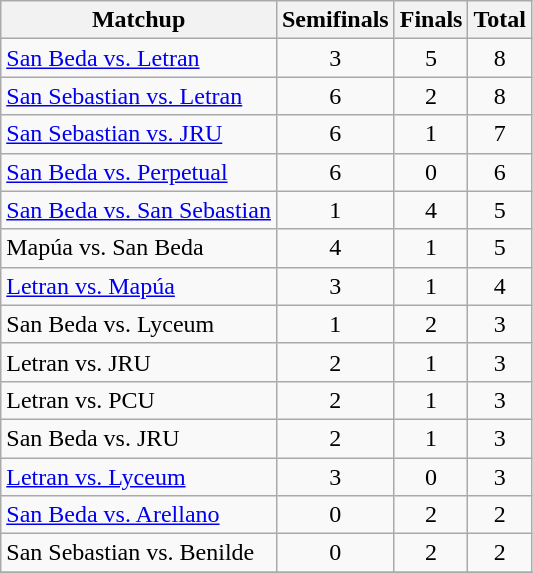<table class="sortable wikitable" style="text-align:center;">
<tr>
<th>Matchup</th>
<th>Semifinals</th>
<th>Finals</th>
<th>Total</th>
</tr>
<tr>
<td align=left><a href='#'>San Beda vs. Letran</a></td>
<td>3</td>
<td>5</td>
<td>8</td>
</tr>
<tr>
<td align=left><a href='#'>San Sebastian vs. Letran</a></td>
<td>6</td>
<td>2</td>
<td>8</td>
</tr>
<tr>
<td align=left><a href='#'>San Sebastian vs. JRU</a></td>
<td>6</td>
<td>1</td>
<td>7</td>
</tr>
<tr>
<td align=left><a href='#'>San Beda vs. Perpetual</a></td>
<td>6</td>
<td>0</td>
<td>6</td>
</tr>
<tr>
<td align=left><a href='#'>San Beda vs. San Sebastian</a></td>
<td>1</td>
<td>4</td>
<td>5</td>
</tr>
<tr>
<td align=left>Mapúa vs. San Beda</td>
<td>4</td>
<td>1</td>
<td>5</td>
</tr>
<tr>
<td align=left><a href='#'>Letran vs. Mapúa</a></td>
<td>3</td>
<td>1</td>
<td>4</td>
</tr>
<tr>
<td align=left>San Beda vs. Lyceum</td>
<td>1</td>
<td>2</td>
<td>3</td>
</tr>
<tr>
<td align=left>Letran vs. JRU</td>
<td>2</td>
<td>1</td>
<td>3</td>
</tr>
<tr>
<td align=left>Letran vs. PCU</td>
<td>2</td>
<td>1</td>
<td>3</td>
</tr>
<tr>
<td align=left>San Beda vs. JRU</td>
<td>2</td>
<td>1</td>
<td>3</td>
</tr>
<tr>
<td align=left><a href='#'>Letran vs. Lyceum</a></td>
<td>3</td>
<td>0</td>
<td>3</td>
</tr>
<tr>
<td align=left><a href='#'>San Beda vs. Arellano</a></td>
<td>0</td>
<td>2</td>
<td>2</td>
</tr>
<tr>
<td align=left>San Sebastian vs. Benilde</td>
<td>0</td>
<td>2</td>
<td>2</td>
</tr>
<tr>
</tr>
</table>
